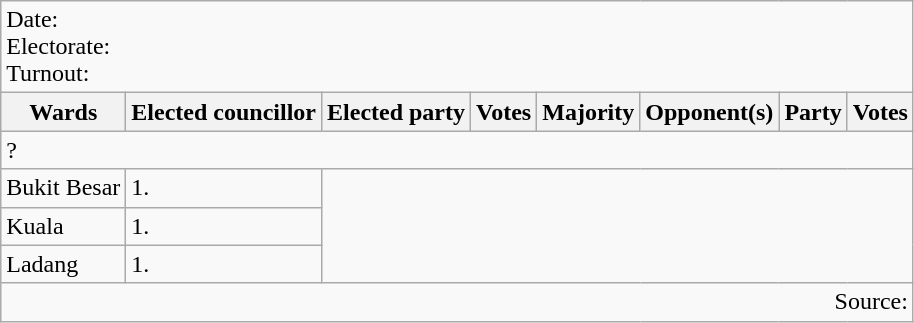<table class=wikitable>
<tr>
<td colspan=8>Date: <br>Electorate: <br>Turnout:</td>
</tr>
<tr>
<th>Wards</th>
<th>Elected councillor</th>
<th>Elected party</th>
<th>Votes</th>
<th>Majority</th>
<th>Opponent(s)</th>
<th>Party</th>
<th>Votes</th>
</tr>
<tr>
<td colspan=8>? </td>
</tr>
<tr>
<td>Bukit Besar</td>
<td>1.</td>
</tr>
<tr>
<td>Kuala</td>
<td>1.</td>
</tr>
<tr>
<td>Ladang</td>
<td>1.</td>
</tr>
<tr>
<td colspan=8 align=right>Source:</td>
</tr>
</table>
